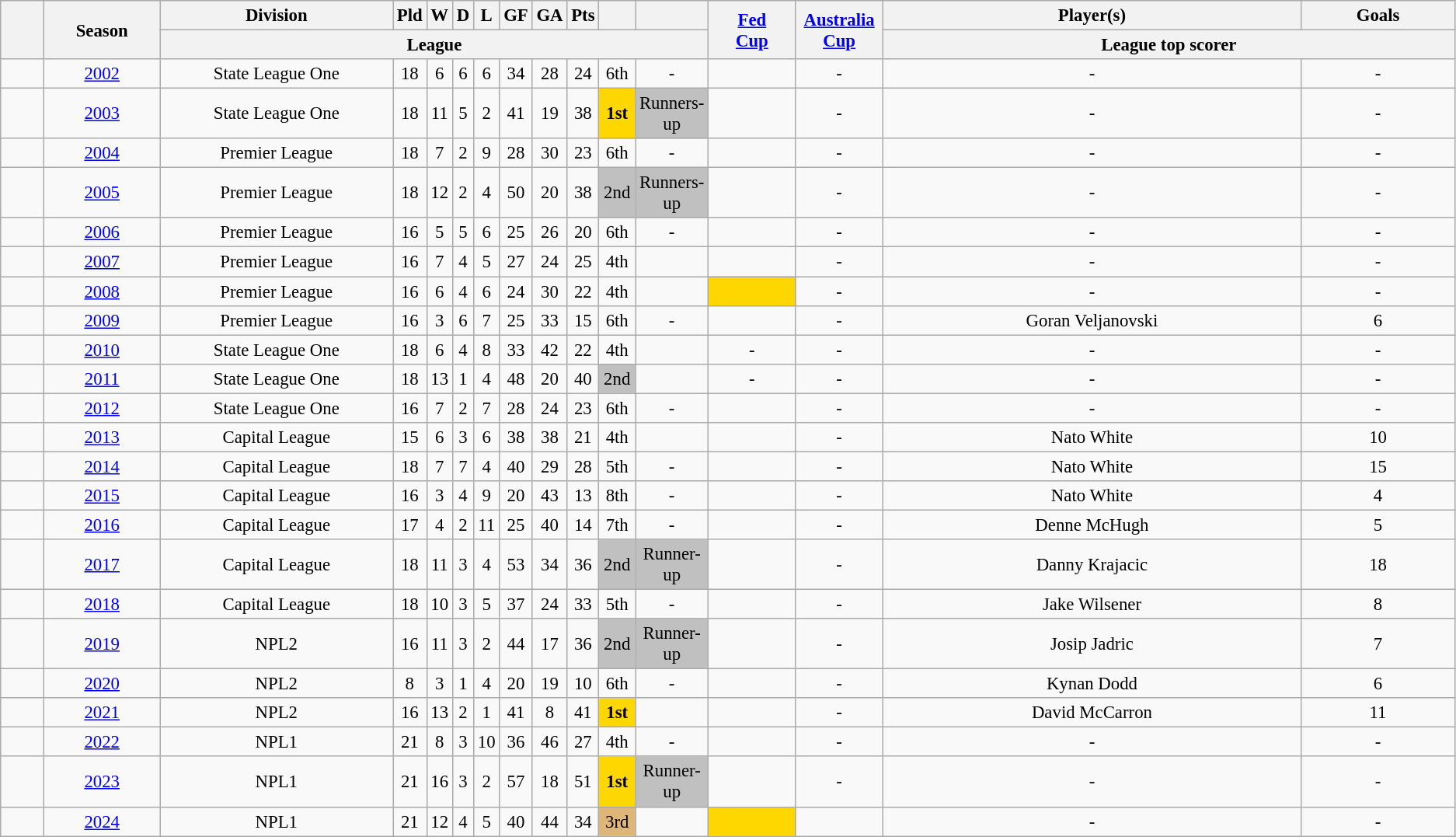<table class="wikitable" style="text-align:center;font-size:95%;">
<tr>
<th rowspan="2" style="width:30px"></th>
<th rowspan="2" scope=col width=8%>Season</th>
<th scope=col width=16%>Division</th>
<th width=30>Pld</th>
<th width=30>W</th>
<th width=30>D</th>
<th width=30>L</th>
<th width=30>GF</th>
<th width=30>GA</th>
<th width=30>Pts</th>
<th width=65></th>
<th width=65></th>
<th rowspan="2" scope="col" width=6%><a href='#'>Fed<br>Cup</a></th>
<th rowspan="2" scope="col" width=6%><a href='#'>Australia<br>Cup</a></th>
<th scope=col>Player(s)</th>
<th scope=col>Goals</th>
</tr>
<tr class=unsortable>
<th colspan="10" width=30%>League</th>
<th colspan="2">League top scorer</th>
</tr>
<tr>
<td></td>
<td><a href='#'>2002</a></td>
<td>State League One</td>
<td>18</td>
<td>6</td>
<td>6</td>
<td>6</td>
<td>34</td>
<td>28</td>
<td>24</td>
<td>6th</td>
<td>-</td>
<td></td>
<td>-</td>
<td>-</td>
<td>-</td>
</tr>
<tr>
<td></td>
<td><a href='#'>2003</a></td>
<td>State League One</td>
<td>18</td>
<td>11</td>
<td>5</td>
<td>2</td>
<td>41</td>
<td>19</td>
<td>38</td>
<td bgcolor="gold"><strong>1st</strong></td>
<td bgcolor="silver">Runners-up</td>
<td></td>
<td>-</td>
<td>-</td>
<td>-</td>
</tr>
<tr>
<td></td>
<td><a href='#'>2004</a></td>
<td>Premier League</td>
<td>18</td>
<td>7</td>
<td>2</td>
<td>9</td>
<td>28</td>
<td>30</td>
<td>23</td>
<td>6th</td>
<td>-</td>
<td></td>
<td>-</td>
<td>-</td>
<td>-</td>
</tr>
<tr>
<td></td>
<td><a href='#'>2005</a></td>
<td>Premier League</td>
<td>18</td>
<td>12</td>
<td>2</td>
<td>4</td>
<td>50</td>
<td>20</td>
<td>38</td>
<td bgcolor="silver">2nd</td>
<td bgcolor="silver">Runners-up</td>
<td></td>
<td>-</td>
<td>-</td>
<td>-</td>
</tr>
<tr>
<td></td>
<td><a href='#'>2006</a></td>
<td>Premier League</td>
<td>16</td>
<td>5</td>
<td>5</td>
<td>6</td>
<td>25</td>
<td>26</td>
<td>20</td>
<td>6th</td>
<td>-</td>
<td></td>
<td>-</td>
<td>-</td>
<td>-</td>
</tr>
<tr>
<td></td>
<td><a href='#'>2007</a></td>
<td>Premier League</td>
<td>16</td>
<td>7</td>
<td>4</td>
<td>5</td>
<td>27</td>
<td>24</td>
<td>25</td>
<td>4th</td>
<td></td>
<td></td>
<td>-</td>
<td>-</td>
<td>-</td>
</tr>
<tr>
<td></td>
<td><a href='#'>2008</a></td>
<td>Premier League</td>
<td>16</td>
<td>6</td>
<td>4</td>
<td>6</td>
<td>24</td>
<td>30</td>
<td>22</td>
<td>4th</td>
<td></td>
<td bgcolor="gold"><strong></strong></td>
<td>-</td>
<td>-</td>
<td>-</td>
</tr>
<tr>
<td></td>
<td><a href='#'>2009</a></td>
<td>Premier League</td>
<td>16</td>
<td>3</td>
<td>6</td>
<td>7</td>
<td>25</td>
<td>33</td>
<td>15</td>
<td>6th</td>
<td>-</td>
<td></td>
<td>-</td>
<td>Goran Veljanovski</td>
<td>6</td>
</tr>
<tr>
<td></td>
<td><a href='#'>2010</a></td>
<td>State League One</td>
<td>18</td>
<td>6</td>
<td>4</td>
<td>8</td>
<td>33</td>
<td>42</td>
<td>22</td>
<td>4th</td>
<td></td>
<td>-</td>
<td>-</td>
<td>-</td>
<td>-</td>
</tr>
<tr>
<td></td>
<td><a href='#'>2011</a></td>
<td>State League One</td>
<td>18</td>
<td>13</td>
<td>1</td>
<td>4</td>
<td>48</td>
<td>20</td>
<td>40</td>
<td bgcolor="silver">2nd</td>
<td></td>
<td>-</td>
<td>-</td>
<td>-</td>
<td>-</td>
</tr>
<tr>
<td></td>
<td><a href='#'>2012</a></td>
<td>State League One</td>
<td>16</td>
<td>7</td>
<td>2</td>
<td>7</td>
<td>28</td>
<td>24</td>
<td>23</td>
<td>6th</td>
<td>-</td>
<td></td>
<td>-</td>
<td>-</td>
<td>-</td>
</tr>
<tr>
<td></td>
<td><a href='#'>2013</a></td>
<td>Capital League</td>
<td>15</td>
<td>6</td>
<td>3</td>
<td>6</td>
<td>38</td>
<td>38</td>
<td>21</td>
<td>4th</td>
<td></td>
<td></td>
<td>-</td>
<td>Nato White</td>
<td>10</td>
</tr>
<tr>
<td></td>
<td><a href='#'>2014</a></td>
<td>Capital League</td>
<td>18</td>
<td>7</td>
<td>7</td>
<td>4</td>
<td>40</td>
<td>29</td>
<td>28</td>
<td>5th</td>
<td>-</td>
<td></td>
<td>-</td>
<td>Nato White</td>
<td>15</td>
</tr>
<tr>
<td></td>
<td><a href='#'>2015</a></td>
<td>Capital League</td>
<td>16</td>
<td>3</td>
<td>4</td>
<td>9</td>
<td>20</td>
<td>43</td>
<td>13</td>
<td>8th</td>
<td>-</td>
<td></td>
<td>-</td>
<td>Nato White</td>
<td>4</td>
</tr>
<tr>
<td></td>
<td><a href='#'>2016</a></td>
<td>Capital League</td>
<td>17</td>
<td>4</td>
<td>2</td>
<td>11</td>
<td>25</td>
<td>40</td>
<td>14</td>
<td>7th</td>
<td>-</td>
<td></td>
<td>-</td>
<td>Denne McHugh</td>
<td>5</td>
</tr>
<tr>
<td></td>
<td><a href='#'>2017</a></td>
<td>Capital League</td>
<td>18</td>
<td>11</td>
<td>3</td>
<td>4</td>
<td>53</td>
<td>34</td>
<td>36</td>
<td bgcolor="silver">2nd</td>
<td bgcolor="silver">Runner-up</td>
<td></td>
<td>-</td>
<td>Danny Krajacic</td>
<td>18</td>
</tr>
<tr>
<td></td>
<td><a href='#'>2018</a></td>
<td>Capital League</td>
<td>18</td>
<td>10</td>
<td>3</td>
<td>5</td>
<td>37</td>
<td>24</td>
<td>33</td>
<td>5th</td>
<td>-</td>
<td></td>
<td>-</td>
<td>Jake Wilsener</td>
<td>8</td>
</tr>
<tr>
<td></td>
<td><a href='#'>2019</a></td>
<td>NPL2</td>
<td>16</td>
<td>11</td>
<td>3</td>
<td>2</td>
<td>44</td>
<td>17</td>
<td>36</td>
<td bgcolor="silver">2nd</td>
<td bgcolor="silver">Runner-up</td>
<td></td>
<td>-</td>
<td>Josip Jadric</td>
<td>7</td>
</tr>
<tr>
<td></td>
<td><a href='#'>2020</a></td>
<td>NPL2</td>
<td>8</td>
<td>3</td>
<td>1</td>
<td>4</td>
<td>20</td>
<td>19</td>
<td>10</td>
<td>6th</td>
<td>-</td>
<td></td>
<td>-</td>
<td>Kynan Dodd</td>
<td>6</td>
</tr>
<tr>
<td></td>
<td><a href='#'>2021</a></td>
<td>NPL2</td>
<td>16</td>
<td>13</td>
<td>2</td>
<td>1</td>
<td>41</td>
<td>8</td>
<td>41</td>
<td bgcolor="gold"><strong>1st</strong></td>
<td></td>
<td></td>
<td>-</td>
<td>David McCarron</td>
<td>11</td>
</tr>
<tr>
<td></td>
<td><a href='#'>2022</a></td>
<td>NPL1</td>
<td>21</td>
<td>8</td>
<td>3</td>
<td>10</td>
<td>36</td>
<td>46</td>
<td>27</td>
<td>4th</td>
<td>-</td>
<td></td>
<td>-</td>
<td>-</td>
<td>-</td>
</tr>
<tr>
<td></td>
<td><a href='#'>2023</a></td>
<td>NPL1</td>
<td>21</td>
<td>16</td>
<td>3</td>
<td>2</td>
<td>57</td>
<td>18</td>
<td>51</td>
<td bgcolor="gold"><strong>1st</strong></td>
<td bgcolor="silver">Runner-up</td>
<td></td>
<td>-</td>
<td>-</td>
<td>-</td>
</tr>
<tr>
<td></td>
<td><a href='#'>2024</a></td>
<td>NPL1</td>
<td>21</td>
<td>12</td>
<td>4</td>
<td>5</td>
<td>40</td>
<td>44</td>
<td>34</td>
<td bgcolor=#deb678>3rd</td>
<td></td>
<td bgcolor="gold"><strong></strong></td>
<td></td>
<td>-</td>
<td>-</td>
</tr>
</table>
